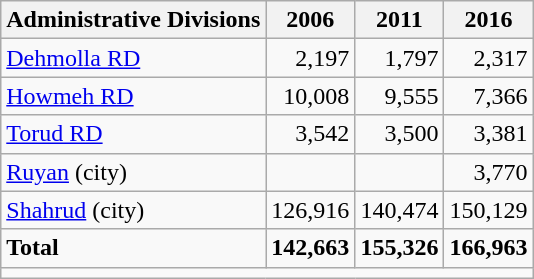<table class="wikitable">
<tr>
<th>Administrative Divisions</th>
<th>2006</th>
<th>2011</th>
<th>2016</th>
</tr>
<tr>
<td><a href='#'>Dehmolla RD</a></td>
<td style="text-align: right;">2,197</td>
<td style="text-align: right;">1,797</td>
<td style="text-align: right;">2,317</td>
</tr>
<tr>
<td><a href='#'>Howmeh RD</a></td>
<td style="text-align: right;">10,008</td>
<td style="text-align: right;">9,555</td>
<td style="text-align: right;">7,366</td>
</tr>
<tr>
<td><a href='#'>Torud RD</a></td>
<td style="text-align: right;">3,542</td>
<td style="text-align: right;">3,500</td>
<td style="text-align: right;">3,381</td>
</tr>
<tr>
<td><a href='#'>Ruyan</a> (city)</td>
<td style="text-align: right;"></td>
<td style="text-align: right;"></td>
<td style="text-align: right;">3,770</td>
</tr>
<tr>
<td><a href='#'>Shahrud</a> (city)</td>
<td style="text-align: right;">126,916</td>
<td style="text-align: right;">140,474</td>
<td style="text-align: right;">150,129</td>
</tr>
<tr>
<td><strong>Total</strong></td>
<td style="text-align: right;"><strong>142,663</strong></td>
<td style="text-align: right;"><strong>155,326</strong></td>
<td style="text-align: right;"><strong>166,963</strong></td>
</tr>
<tr>
<td colspan=4></td>
</tr>
</table>
